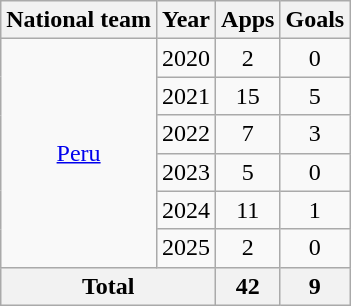<table class="wikitable" style="text-align:center">
<tr>
<th>National team</th>
<th>Year</th>
<th>Apps</th>
<th>Goals</th>
</tr>
<tr>
<td rowspan="6"><a href='#'>Peru</a></td>
<td>2020</td>
<td>2</td>
<td>0</td>
</tr>
<tr>
<td>2021</td>
<td>15</td>
<td>5</td>
</tr>
<tr>
<td>2022</td>
<td>7</td>
<td>3</td>
</tr>
<tr>
<td>2023</td>
<td>5</td>
<td>0</td>
</tr>
<tr>
<td>2024</td>
<td>11</td>
<td>1</td>
</tr>
<tr>
<td>2025</td>
<td>2</td>
<td>0</td>
</tr>
<tr>
<th colspan="2">Total</th>
<th>42</th>
<th>9</th>
</tr>
</table>
